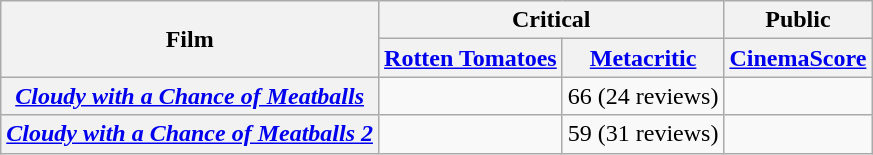<table class="wikitable plainrowheaders sortable" style="text-align: center;">
<tr>
<th scope="col" rowspan="2">Film</th>
<th scope="col" colspan="2">Critical</th>
<th colspan="2" scope="col">Public</th>
</tr>
<tr>
<th scope="col"><a href='#'>Rotten Tomatoes</a></th>
<th scope="col"><a href='#'>Metacritic</a></th>
<th scope="col"><a href='#'>CinemaScore</a></th>
</tr>
<tr>
<th scope="row"><em><a href='#'>Cloudy with a Chance of Meatballs</a></em></th>
<td></td>
<td>66 (24 reviews)</td>
<td></td>
</tr>
<tr>
<th scope="row"><em><a href='#'>Cloudy with a Chance of Meatballs 2</a></em></th>
<td></td>
<td>59 (31 reviews)</td>
<td></td>
</tr>
</table>
